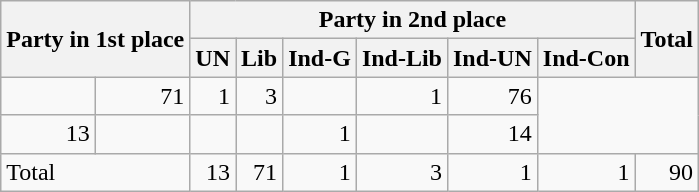<table class="wikitable" style="text-align:right;">
<tr>
<th rowspan="2" colspan="2" style="text-align:left;">Party in 1st place</th>
<th colspan="6">Party in 2nd place</th>
<th rowspan="2">Total</th>
</tr>
<tr>
<th>UN</th>
<th>Lib</th>
<th>Ind-G</th>
<th>Ind-Lib</th>
<th>Ind-UN</th>
<th>Ind-Con</th>
</tr>
<tr>
<td></td>
<td>71</td>
<td>1</td>
<td>3</td>
<td></td>
<td>1</td>
<td>76</td>
</tr>
<tr>
<td>13</td>
<td></td>
<td></td>
<td></td>
<td>1</td>
<td></td>
<td>14</td>
</tr>
<tr>
<td colspan="2" style="text-align:left;">Total</td>
<td>13</td>
<td>71</td>
<td>1</td>
<td>3</td>
<td>1</td>
<td>1</td>
<td>90</td>
</tr>
</table>
